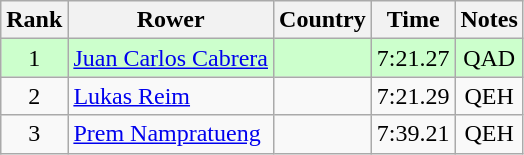<table class="wikitable" style="text-align:center">
<tr>
<th>Rank</th>
<th>Rower</th>
<th>Country</th>
<th>Time</th>
<th>Notes</th>
</tr>
<tr bgcolor=ccffcc>
<td>1</td>
<td align="left"><a href='#'>Juan Carlos Cabrera</a></td>
<td align="left"></td>
<td>7:21.27</td>
<td>QAD</td>
</tr>
<tr>
<td>2</td>
<td align="left"><a href='#'>Lukas Reim</a></td>
<td align="left"></td>
<td>7:21.29</td>
<td>QEH</td>
</tr>
<tr>
<td>3</td>
<td align="left"><a href='#'>Prem Nampratueng</a></td>
<td align="left"></td>
<td>7:39.21</td>
<td>QEH</td>
</tr>
</table>
